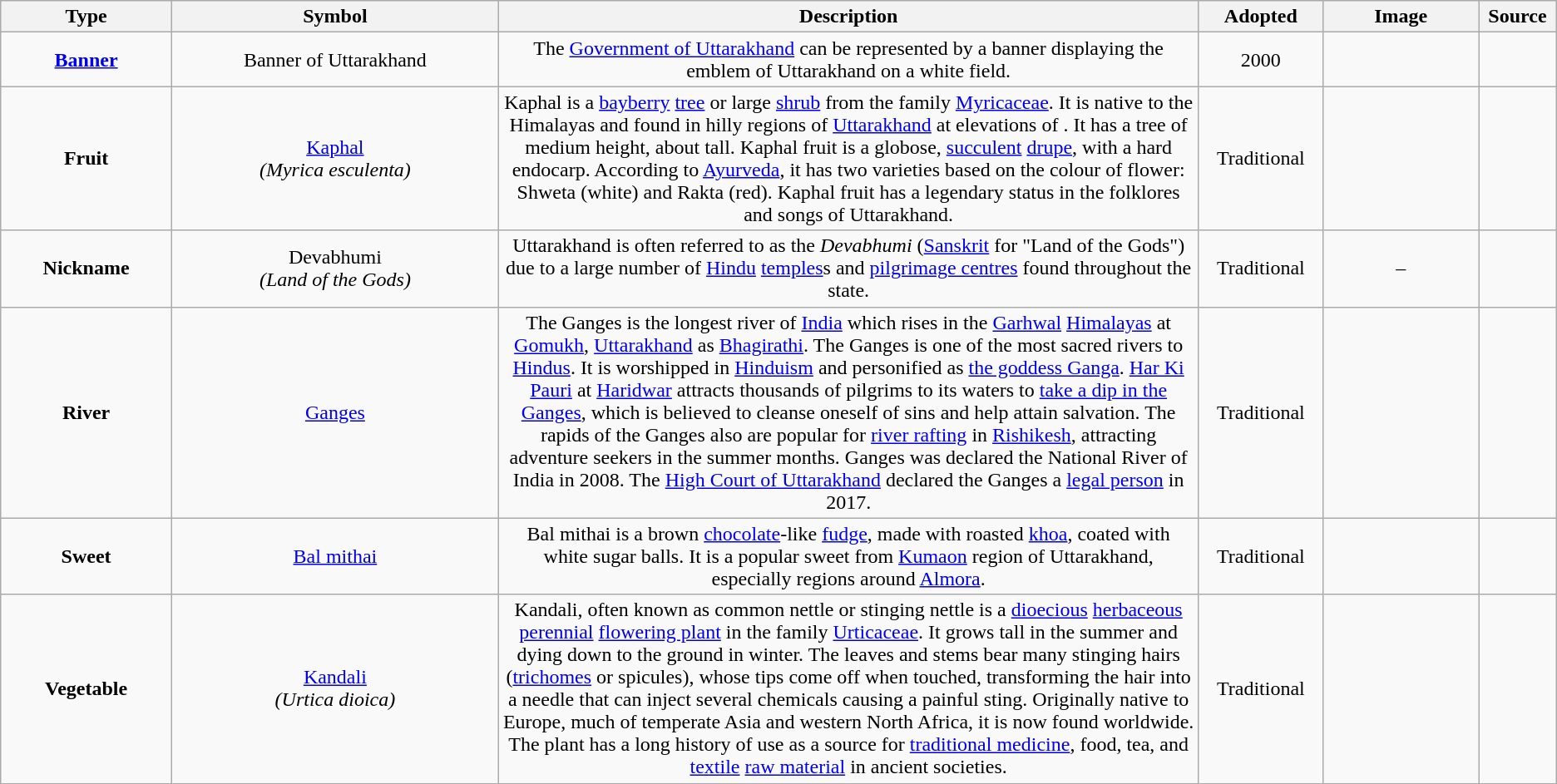<table class="wikitable sortable" style="text-align:center;">
<tr>
<th width=11%>Type</th>
<th width=21%>Symbol</th>
<th width=45% class=unsortable>Description</th>
<th width=8%>Adopted</th>
<th width=10% class=unsortable>Image</th>
<th width=5%  class=unsortable>Source</th>
</tr>
<tr>
<td><strong><a href='#'>Banner</a></strong></td>
<td>Banner of Uttarakhand</td>
<td>The <a href='#'>Government of Uttarakhand</a> can be represented by a banner displaying the emblem of Uttarakhand on a white field.</td>
<td>2000</td>
<td></td>
<td></td>
</tr>
<tr>
<td><strong>Fruit</strong></td>
<td><a href='#'>Kaphal</a><br><em>(Myrica esculenta)</em></td>
<td>Kaphal is a <a href='#'>bayberry</a> <a href='#'>tree</a> or large <a href='#'>shrub</a> from the family <a href='#'>Myricaceae</a>. It is native to the Himalayas and found in hilly regions of <a href='#'>Uttarakhand</a> at elevations of . It has a tree of medium height, about  tall. Kaphal fruit is a globose, <a href='#'>succulent</a> <a href='#'>drupe</a>, with a hard endocarp. According to <a href='#'>Ayurveda</a>, it has two varieties based on the colour of flower: Shweta (white) and Rakta (red). Kaphal fruit has a legendary status in the folklores and songs of Uttarakhand.</td>
<td>Traditional</td>
<td></td>
<td></td>
</tr>
<tr>
<td><strong>Nickname</strong></td>
<td>Devabhumi<br><em>(Land of the Gods)</em></td>
<td>Uttarakhand is often referred to as the <em>Devabhumi</em> (<a href='#'>Sanskrit</a> for "Land of the Gods") due to a large number of <a href='#'>Hindu</a> <a href='#'>temples</a>s and <a href='#'>pilgrimage centres</a> found throughout the state.</td>
<td>Traditional</td>
<td>–</td>
<td></td>
</tr>
<tr>
<td><strong>River</strong></td>
<td><a href='#'>Ganges</a></td>
<td>The Ganges is the longest river of <a href='#'>India</a> which rises in the <a href='#'>Garhwal</a> <a href='#'>Himalayas</a> at <a href='#'>Gomukh</a>, <a href='#'>Uttarakhand</a> as <a href='#'>Bhagirathi</a>. The Ganges is one of the most sacred rivers to <a href='#'>Hindus</a>. It is worshipped in <a href='#'>Hinduism</a> and personified as <a href='#'>the goddess Ganga</a>. <a href='#'>Har Ki Pauri</a> at <a href='#'>Haridwar</a> attracts thousands of pilgrims to its waters to <a href='#'>take a dip in the Ganges</a>, which is believed to cleanse oneself of sins and help attain salvation. The rapids of the Ganges also are popular for <a href='#'>river rafting</a> in <a href='#'>Rishikesh</a>, attracting adventure seekers in the summer months. Ganges was declared the National River of India in 2008. The <a href='#'>High Court of Uttarakhand</a> declared the Ganges a <a href='#'>legal person</a> in 2017.</td>
<td>Traditional</td>
<td></td>
<td></td>
</tr>
<tr>
<td><strong>Sweet</strong></td>
<td><a href='#'>Bal mithai</a></td>
<td>Bal mithai is a brown <a href='#'>chocolate</a>-like <a href='#'>fudge</a>, made with roasted <a href='#'>khoa</a>, coated with white sugar balls. It is a popular sweet from <a href='#'>Kumaon</a> region of Uttarakhand, especially regions around <a href='#'>Almora</a>.</td>
<td>Traditional</td>
<td></td>
<td></td>
</tr>
<tr>
<td><strong>Vegetable</strong></td>
<td><a href='#'>Kandali</a><br><em>(Urtica dioica)</em></td>
<td>Kandali, often known as common nettle or stinging nettle is a <a href='#'>dioecious</a> <a href='#'>herbaceous</a> <a href='#'>perennial</a> <a href='#'>flowering plant</a> in the family <a href='#'>Urticaceae</a>. It grows  tall in the summer and dying down to the ground in winter. The leaves and stems bear many stinging hairs (<a href='#'>trichomes</a> or spicules), whose tips come off when touched, transforming the hair into a needle that can inject several chemicals causing a painful sting.  Originally native to Europe, much of temperate Asia and western North Africa, it is now found worldwide. The plant has a long history of use as a source for <a href='#'>traditional medicine</a>, food, tea, and <a href='#'>textile</a> <a href='#'>raw material</a> in ancient societies.</td>
<td>Traditional</td>
<td></td>
<td></td>
</tr>
</table>
